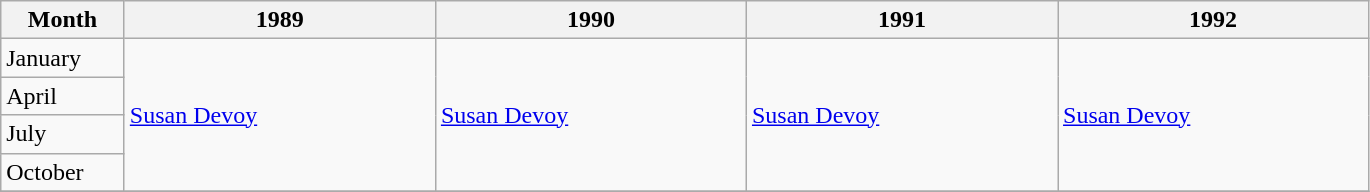<table class=wikitable>
<tr>
<th width="75">Month</th>
<th width="200px">1989</th>
<th width="200px">1990</th>
<th width="200px">1991</th>
<th width="200px">1992</th>
</tr>
<tr>
<td>January</td>
<td align=left rowspan=4> <a href='#'>Susan Devoy</a></td>
<td align=left rowspan=4> <a href='#'>Susan Devoy</a></td>
<td align=left rowspan=4> <a href='#'>Susan Devoy</a></td>
<td align=left rowspan=4> <a href='#'>Susan Devoy</a></td>
</tr>
<tr>
<td>April</td>
</tr>
<tr>
<td>July</td>
</tr>
<tr>
<td>October</td>
</tr>
<tr>
</tr>
</table>
